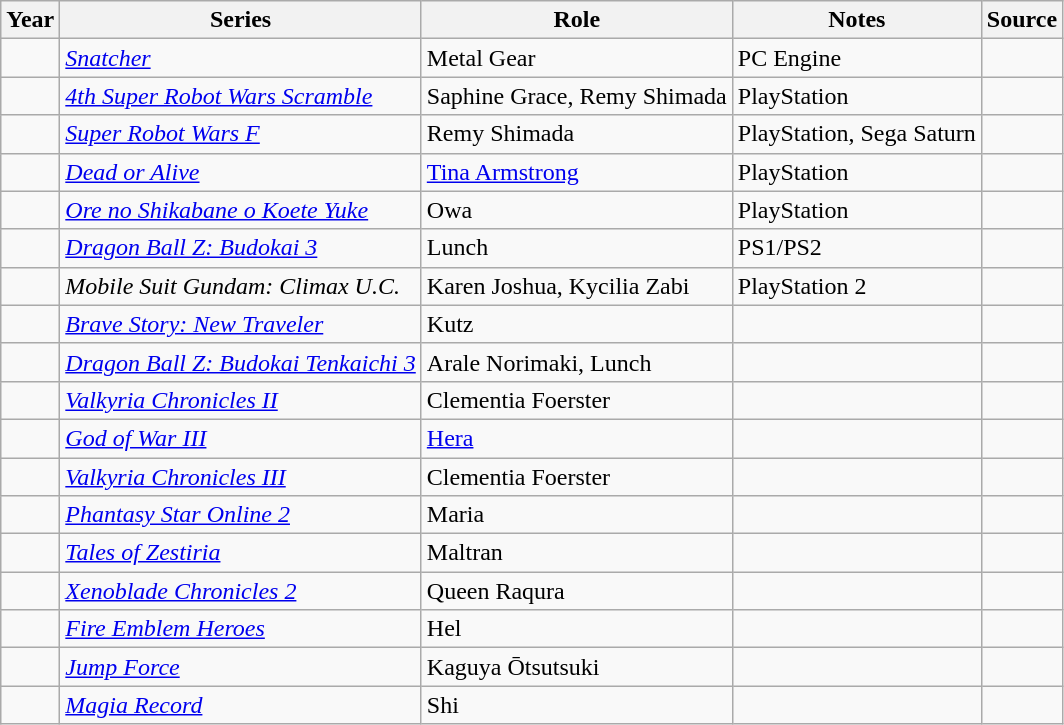<table class="wikitable sortable plainrowheaders">
<tr>
<th>Year</th>
<th>Series</th>
<th>Role</th>
<th class="unsortable">Notes</th>
<th class="unsortable">Source</th>
</tr>
<tr>
<td></td>
<td><em><a href='#'>Snatcher</a></em></td>
<td>Metal Gear</td>
<td>PC Engine</td>
<td></td>
</tr>
<tr>
<td></td>
<td><em><a href='#'> 4th Super Robot Wars Scramble</a></em></td>
<td>Saphine Grace, Remy Shimada</td>
<td>PlayStation</td>
<td></td>
</tr>
<tr>
<td></td>
<td><em><a href='#'>Super Robot Wars F</a></em></td>
<td>Remy Shimada</td>
<td>PlayStation, Sega Saturn</td>
<td></td>
</tr>
<tr>
<td></td>
<td><em><a href='#'>Dead or Alive</a></em></td>
<td><a href='#'>Tina Armstrong</a></td>
<td>PlayStation</td>
<td></td>
</tr>
<tr>
<td></td>
<td><em><a href='#'>Ore no Shikabane o Koete Yuke</a></em></td>
<td>Owa</td>
<td>PlayStation</td>
<td></td>
</tr>
<tr>
<td></td>
<td><em><a href='#'>Dragon Ball Z: Budokai 3</a></em></td>
<td>Lunch</td>
<td>PS1/PS2</td>
<td></td>
</tr>
<tr>
<td></td>
<td><em>Mobile Suit Gundam: Climax U.C.</em></td>
<td>Karen Joshua, Kycilia Zabi</td>
<td>PlayStation 2</td>
<td></td>
</tr>
<tr>
<td></td>
<td><em><a href='#'>Brave Story: New Traveler</a></em></td>
<td>Kutz</td>
<td></td>
<td></td>
</tr>
<tr>
<td></td>
<td><em><a href='#'>Dragon Ball Z: Budokai Tenkaichi 3</a></em></td>
<td>Arale Norimaki, Lunch</td>
<td></td>
<td></td>
</tr>
<tr>
<td></td>
<td><em><a href='#'>Valkyria Chronicles II</a></em></td>
<td>Clementia Foerster</td>
<td></td>
<td></td>
</tr>
<tr>
<td></td>
<td><em><a href='#'>God of War III</a></em></td>
<td><a href='#'>Hera</a></td>
<td></td>
<td></td>
</tr>
<tr>
<td></td>
<td><em><a href='#'>Valkyria Chronicles III</a></em></td>
<td>Clementia Foerster</td>
<td></td>
<td></td>
</tr>
<tr>
<td></td>
<td><em><a href='#'>Phantasy Star Online 2</a></em></td>
<td>Maria</td>
<td></td>
<td></td>
</tr>
<tr>
<td></td>
<td><em><a href='#'>Tales of Zestiria</a></em></td>
<td>Maltran</td>
<td></td>
<td></td>
</tr>
<tr>
<td></td>
<td><em><a href='#'>Xenoblade Chronicles 2</a></em></td>
<td>Queen Raqura</td>
<td></td>
<td></td>
</tr>
<tr>
<td></td>
<td><em><a href='#'>Fire Emblem Heroes</a></em></td>
<td>Hel</td>
<td></td>
<td></td>
</tr>
<tr>
<td></td>
<td><em><a href='#'>Jump Force</a></em></td>
<td>Kaguya Ōtsutsuki</td>
<td></td>
<td></td>
</tr>
<tr>
<td></td>
<td><em><a href='#'>Magia Record</a></em></td>
<td>Shi</td>
<td></td>
<td></td>
</tr>
</table>
